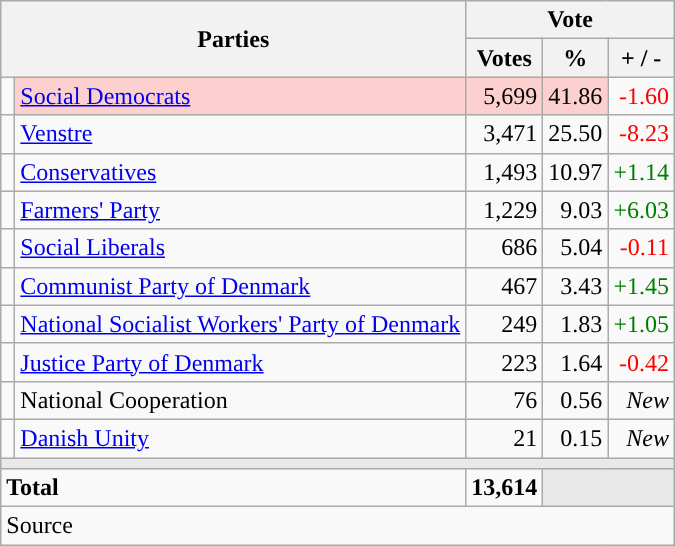<table class="wikitable" style="text-align:right;">
<tr>
<th style="text-align:centre;" rowspan="2" colspan="2" width="225">Parties</th>
<th colspan="3">Vote</th>
</tr>
<tr>
<th width="15">Votes</th>
<th width="15">%</th>
<th width="15">+ / -</th>
</tr>
<tr>
<td width="2" style="color:inherit;background:"></td>
<td bgcolor=#fbd0ce  align="left"><a href='#'>Social Democrats</a></td>
<td bgcolor=#fbd0ce>5,699</td>
<td bgcolor=#fbd0ce>41.86</td>
<td style=color:red;>-1.60</td>
</tr>
<tr>
<td width="2" style="color:inherit;background:"></td>
<td align="left"><a href='#'>Venstre</a></td>
<td>3,471</td>
<td>25.50</td>
<td style=color:red;>-8.23</td>
</tr>
<tr>
<td width="2" style="color:inherit;background:"></td>
<td align="left"><a href='#'>Conservatives</a></td>
<td>1,493</td>
<td>10.97</td>
<td style=color:green;>+1.14</td>
</tr>
<tr>
<td width="2" style="color:inherit;background:"></td>
<td align="left"><a href='#'>Farmers' Party</a></td>
<td>1,229</td>
<td>9.03</td>
<td style=color:green;>+6.03</td>
</tr>
<tr>
<td width="2" style="color:inherit;background:"></td>
<td align="left"><a href='#'>Social Liberals</a></td>
<td>686</td>
<td>5.04</td>
<td style=color:red;>-0.11</td>
</tr>
<tr>
<td width="2" style="color:inherit;background:"></td>
<td align="left"><a href='#'>Communist Party of Denmark</a></td>
<td>467</td>
<td>3.43</td>
<td style=color:green;>+1.45</td>
</tr>
<tr>
<td width="2" style="color:inherit;background:"></td>
<td align="left"><a href='#'>National Socialist Workers' Party of Denmark</a></td>
<td>249</td>
<td>1.83</td>
<td style=color:green;>+1.05</td>
</tr>
<tr>
<td width="2" style="color:inherit;background:"></td>
<td align="left"><a href='#'>Justice Party of Denmark</a></td>
<td>223</td>
<td>1.64</td>
<td style=color:red;>-0.42</td>
</tr>
<tr>
<td width="2" style="color:inherit;background:"></td>
<td align="left">National Cooperation</td>
<td>76</td>
<td>0.56</td>
<td><em>New</em></td>
</tr>
<tr>
<td width="2" style="color:inherit;background:"></td>
<td align="left"><a href='#'>Danish Unity</a></td>
<td>21</td>
<td>0.15</td>
<td><em>New</em></td>
</tr>
<tr>
<td colspan="7" bgcolor="#E9E9E9"></td>
</tr>
<tr>
<td align="left" colspan="2"><strong>Total</strong></td>
<td><strong>13,614</strong></td>
<td bgcolor="#E9E9E9" colspan="2"></td>
</tr>
<tr>
<td align="left" colspan="6">Source</td>
</tr>
</table>
